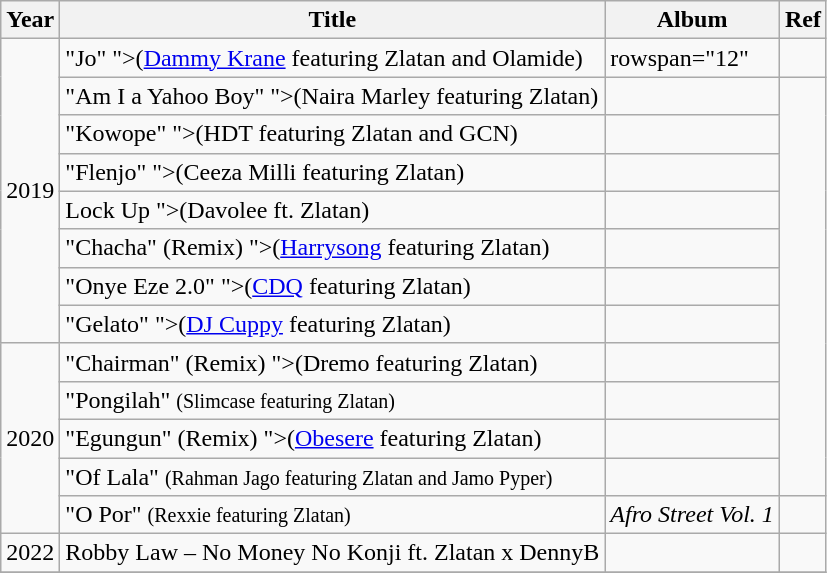<table class="wikitable sortable">
<tr>
<th>Year</th>
<th>Title</th>
<th>Album</th>
<th>Ref</th>
</tr>
<tr>
<td rowspan="8">2019</td>
<td>"Jo" <span>">(<a href='#'>Dammy Krane</a> featuring Zlatan and Olamide)</span></td>
<td>rowspan="12" </td>
<td></td>
</tr>
<tr>
<td>"Am I a Yahoo Boy" <span>">(Naira Marley featuring Zlatan)</span></td>
<td></td>
</tr>
<tr>
<td>"Kowope" <span>">(HDT featuring Zlatan and GCN)</span></td>
<td></td>
</tr>
<tr>
<td>"Flenjo" <span>">(Ceeza Milli featuring Zlatan)</span></td>
<td></td>
</tr>
<tr>
<td>Lock Up <span>">(Davolee ft. Zlatan)</span></td>
<td></td>
</tr>
<tr>
<td>"Chacha" (Remix) <span>">(<a href='#'>Harrysong</a> featuring Zlatan)</span></td>
<td></td>
</tr>
<tr>
<td>"Onye Eze 2.0" <span>">(<a href='#'>CDQ</a> featuring Zlatan)</span></td>
<td></td>
</tr>
<tr>
<td>"Gelato" <span>">(<a href='#'>DJ Cuppy</a> featuring Zlatan)</span></td>
<td></td>
</tr>
<tr>
<td rowspan="5">2020</td>
<td>"Chairman" (Remix) <span>">(Dremo featuring Zlatan)</span></td>
<td></td>
</tr>
<tr>
<td>"Pongilah" <small>(Slimcase featuring Zlatan)</small></td>
<td></td>
</tr>
<tr>
<td>"Egungun" (Remix) <span>">(<a href='#'>Obesere</a> featuring Zlatan)</span></td>
<td></td>
</tr>
<tr>
<td>"Of Lala" <small>(Rahman Jago featuring Zlatan and Jamo Pyper)</small></td>
<td></td>
</tr>
<tr>
<td>"O Por" <small>(Rexxie featuring Zlatan)</small></td>
<td><em>Afro Street Vol. 1</em></td>
<td></td>
</tr>
<tr>
<td>2022</td>
<td>Robby Law – No Money No Konji ft. Zlatan x DennyB</td>
<td></td>
<td></td>
</tr>
<tr>
</tr>
</table>
